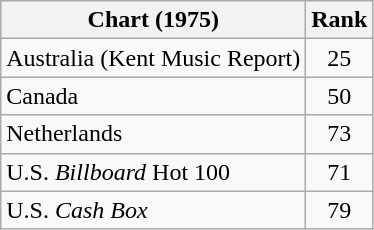<table class="wikitable sortable">
<tr>
<th>Chart (1975)</th>
<th>Rank</th>
</tr>
<tr>
<td>Australia (Kent Music Report)</td>
<td style="text-align:center;">25</td>
</tr>
<tr>
<td>Canada </td>
<td style="text-align:center;">50</td>
</tr>
<tr>
<td>Netherlands </td>
<td align="center">73</td>
</tr>
<tr>
<td>U.S. <em>Billboard</em> Hot 100</td>
<td style="text-align:center;">71</td>
</tr>
<tr>
<td>U.S. <em>Cash Box</em> </td>
<td style="text-align:center;">79</td>
</tr>
</table>
